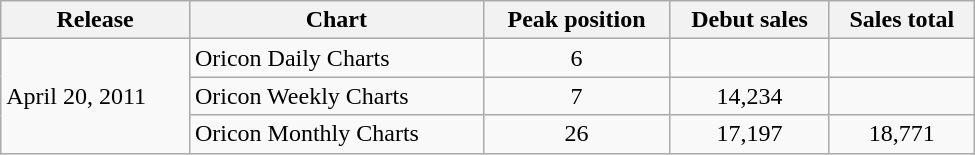<table class="wikitable" width="650px">
<tr>
<th>Release</th>
<th>Chart</th>
<th>Peak position</th>
<th>Debut sales</th>
<th>Sales total</th>
</tr>
<tr>
<td rowspan="3">April 20, 2011</td>
<td>Oricon Daily Charts</td>
<td align="center">6</td>
<td></td>
<td></td>
</tr>
<tr>
<td align="left">Oricon Weekly Charts</td>
<td align="center">7</td>
<td align="center">14,234</td>
<td></td>
</tr>
<tr>
<td>Oricon Monthly Charts</td>
<td align="center">26</td>
<td align="center">17,197</td>
<td align="center">18,771</td>
</tr>
</table>
